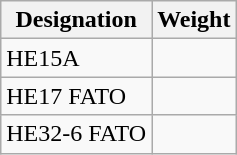<table class="wikitable">
<tr>
<th>Designation</th>
<th>Weight</th>
</tr>
<tr>
<td>HE15A</td>
<td></td>
</tr>
<tr>
<td>HE17 FATO</td>
<td></td>
</tr>
<tr>
<td>HE32-6 FATO</td>
<td></td>
</tr>
</table>
